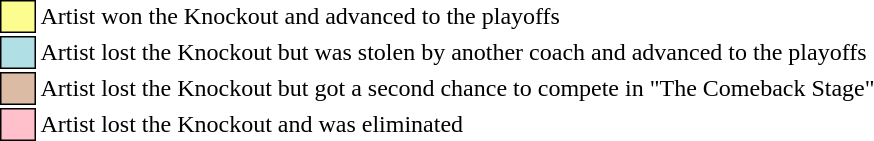<table class="toccolours" style="font-size: 100%; white-space: nowrap">
<tr>
<td style="background:#fdfc8f; border:1px solid black">     </td>
<td>Artist won the Knockout and advanced to the playoffs</td>
</tr>
<tr>
<td style="background:#b0e0e6; border:1px solid black">     </td>
<td>Artist lost the Knockout but was stolen by another coach and advanced to the playoffs</td>
</tr>
<tr>
<td style="background:#dbbba4; border:1px solid black">     </td>
<td>Artist lost the Knockout but got a second chance to compete in "The Comeback Stage"</td>
</tr>
<tr>
<td style="background:pink; border:1px solid black">     </td>
<td>Artist lost the Knockout and was eliminated</td>
</tr>
</table>
